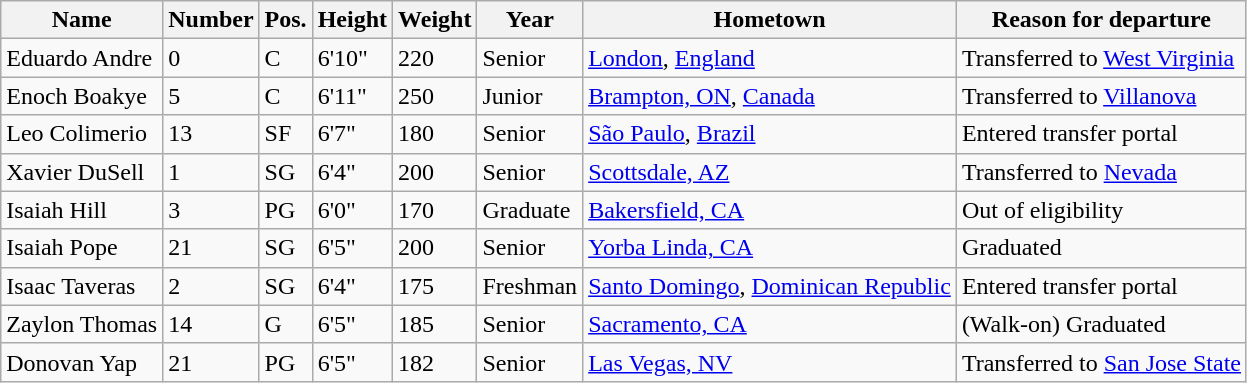<table class="wikitable sortable" border="1">
<tr>
<th>Name</th>
<th>Number</th>
<th>Pos.</th>
<th>Height</th>
<th>Weight</th>
<th>Year</th>
<th>Hometown</th>
<th class="unsortable">Reason for departure</th>
</tr>
<tr>
<td>Eduardo Andre</td>
<td>0</td>
<td>C</td>
<td>6'10"</td>
<td>220</td>
<td>Senior</td>
<td><a href='#'>London</a>, <a href='#'>England</a></td>
<td>Transferred to <a href='#'>West Virginia</a></td>
</tr>
<tr>
<td>Enoch Boakye</td>
<td>5</td>
<td>C</td>
<td>6'11"</td>
<td>250</td>
<td>Junior</td>
<td><a href='#'>Brampton, ON</a>, <a href='#'>Canada</a></td>
<td>Transferred to <a href='#'>Villanova</a></td>
</tr>
<tr>
<td>Leo Colimerio</td>
<td>13</td>
<td>SF</td>
<td>6'7"</td>
<td>180</td>
<td>Senior</td>
<td><a href='#'>São Paulo</a>, <a href='#'>Brazil</a></td>
<td>Entered transfer portal</td>
</tr>
<tr>
<td>Xavier DuSell</td>
<td>1</td>
<td>SG</td>
<td>6'4"</td>
<td>200</td>
<td>Senior</td>
<td><a href='#'>Scottsdale, AZ</a></td>
<td>Transferred to <a href='#'>Nevada</a></td>
</tr>
<tr>
<td>Isaiah Hill</td>
<td>3</td>
<td>PG</td>
<td>6'0"</td>
<td>170</td>
<td>Graduate</td>
<td><a href='#'>Bakersfield, CA</a></td>
<td>Out of eligibility</td>
</tr>
<tr>
<td>Isaiah Pope</td>
<td>21</td>
<td>SG</td>
<td>6'5"</td>
<td>200</td>
<td>Senior</td>
<td><a href='#'>Yorba Linda, CA</a></td>
<td>Graduated</td>
</tr>
<tr>
<td>Isaac Taveras</td>
<td>2</td>
<td>SG</td>
<td>6'4"</td>
<td>175</td>
<td>Freshman</td>
<td><a href='#'>Santo Domingo</a>, <a href='#'>Dominican Republic</a></td>
<td>Entered transfer portal</td>
</tr>
<tr>
<td>Zaylon Thomas</td>
<td>14</td>
<td>G</td>
<td>6'5"</td>
<td>185</td>
<td>Senior</td>
<td><a href='#'>Sacramento, CA</a></td>
<td>(Walk-on) Graduated</td>
</tr>
<tr>
<td>Donovan Yap</td>
<td>21</td>
<td>PG</td>
<td>6'5"</td>
<td>182</td>
<td>Senior</td>
<td><a href='#'>Las Vegas, NV</a></td>
<td>Transferred to <a href='#'>San Jose State</a></td>
</tr>
</table>
